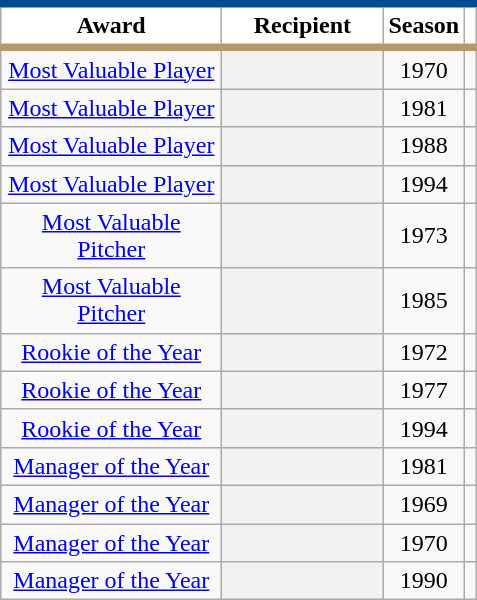<table class="wikitable sortable plainrowheaders" style="text-align:center">
<tr>
<th scope="col" style="background-color:#ffffff; border-top:#004A8D 5px solid; border-bottom:#B9976A 5px solid" width="140px">Award</th>
<th scope="col" style="background-color:#ffffff; border-top:#004A8D 5px solid; border-bottom:#B9976A 5px solid" width="100px">Recipient</th>
<th scope="col" style="background-color:#ffffff; border-top:#004A8D 5px solid; border-bottom:#B9976A 5px solid">Season</th>
<th class="unsortable" scope="col" style="background-color:#ffffff; border-top:#004A8D 5px solid; border-bottom:#B9976A 5px solid"></th>
</tr>
<tr>
<td><a href='#'>Most Valuable Player</a></td>
<th scope="row" style="text-align:center"></th>
<td>1970</td>
<td></td>
</tr>
<tr>
<td><a href='#'>Most Valuable Player</a></td>
<th scope="row" style="text-align:center"></th>
<td>1981</td>
<td></td>
</tr>
<tr>
<td><a href='#'>Most Valuable Player</a></td>
<th scope="row" style="text-align:center"></th>
<td>1988</td>
<td></td>
</tr>
<tr>
<td><a href='#'>Most Valuable Player</a></td>
<th scope="row" style="text-align:center"></th>
<td>1994</td>
<td></td>
</tr>
<tr>
<td><a href='#'>Most Valuable Pitcher</a></td>
<th scope="row" style="text-align:center"></th>
<td>1973</td>
<td></td>
</tr>
<tr>
<td><a href='#'>Most Valuable Pitcher</a></td>
<th scope="row" style="text-align:center"></th>
<td>1985</td>
<td></td>
</tr>
<tr>
<td><a href='#'>Rookie of the Year</a></td>
<th scope="row" style="text-align:center"></th>
<td>1972</td>
<td></td>
</tr>
<tr>
<td><a href='#'>Rookie of the Year</a></td>
<th scope="row" style="text-align:center"></th>
<td>1977</td>
<td></td>
</tr>
<tr>
<td><a href='#'>Rookie of the Year</a></td>
<th scope="row" style="text-align:center"></th>
<td>1994</td>
<td></td>
</tr>
<tr>
<td><a href='#'>Manager of the Year</a></td>
<th scope="row" style="text-align:center"></th>
<td>1981</td>
<td></td>
</tr>
<tr>
<td><a href='#'>Manager of the Year</a></td>
<th scope="row" style="text-align:center"></th>
<td>1969</td>
<td></td>
</tr>
<tr>
<td><a href='#'>Manager of the Year</a></td>
<th scope="row" style="text-align:center"></th>
<td>1970</td>
<td></td>
</tr>
<tr>
<td><a href='#'>Manager of the Year</a></td>
<th scope="row" style="text-align:center"></th>
<td>1990</td>
<td></td>
</tr>
</table>
